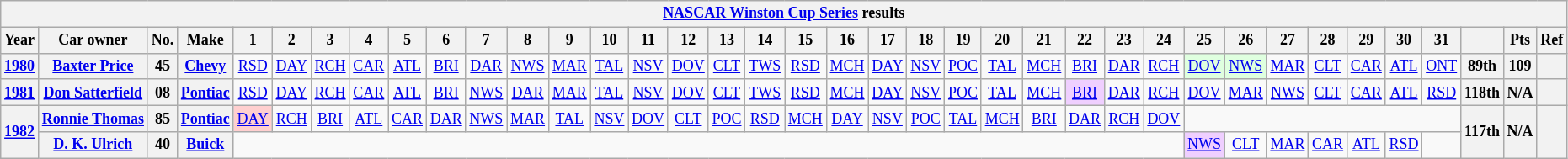<table class="wikitable" style="text-align:center; font-size:75%">
<tr>
<th colspan=38><a href='#'>NASCAR Winston Cup Series</a> results</th>
</tr>
<tr>
<th>Year</th>
<th>Car owner</th>
<th>No.</th>
<th>Make</th>
<th>1</th>
<th>2</th>
<th>3</th>
<th>4</th>
<th>5</th>
<th>6</th>
<th>7</th>
<th>8</th>
<th>9</th>
<th>10</th>
<th>11</th>
<th>12</th>
<th>13</th>
<th>14</th>
<th>15</th>
<th>16</th>
<th>17</th>
<th>18</th>
<th>19</th>
<th>20</th>
<th>21</th>
<th>22</th>
<th>23</th>
<th>24</th>
<th>25</th>
<th>26</th>
<th>27</th>
<th>28</th>
<th>29</th>
<th>30</th>
<th>31</th>
<th></th>
<th>Pts</th>
<th>Ref</th>
</tr>
<tr>
<th><a href='#'>1980</a></th>
<th><a href='#'>Baxter Price</a></th>
<th>45</th>
<th><a href='#'>Chevy</a></th>
<td><a href='#'>RSD</a></td>
<td><a href='#'>DAY</a></td>
<td><a href='#'>RCH</a></td>
<td><a href='#'>CAR</a></td>
<td><a href='#'>ATL</a></td>
<td><a href='#'>BRI</a></td>
<td><a href='#'>DAR</a></td>
<td><a href='#'>NWS</a></td>
<td><a href='#'>MAR</a></td>
<td><a href='#'>TAL</a></td>
<td><a href='#'>NSV</a></td>
<td><a href='#'>DOV</a></td>
<td><a href='#'>CLT</a></td>
<td><a href='#'>TWS</a></td>
<td><a href='#'>RSD</a></td>
<td><a href='#'>MCH</a></td>
<td><a href='#'>DAY</a></td>
<td><a href='#'>NSV</a></td>
<td><a href='#'>POC</a></td>
<td><a href='#'>TAL</a></td>
<td><a href='#'>MCH</a></td>
<td><a href='#'>BRI</a></td>
<td><a href='#'>DAR</a></td>
<td><a href='#'>RCH</a></td>
<td style="background-color:#DFFFDF"><a href='#'>DOV</a><br></td>
<td style="background-color:#DFFFDF"><a href='#'>NWS</a><br></td>
<td><a href='#'>MAR</a></td>
<td><a href='#'>CLT</a></td>
<td><a href='#'>CAR</a></td>
<td><a href='#'>ATL</a></td>
<td><a href='#'>ONT</a></td>
<th>89th</th>
<th>109</th>
<th></th>
</tr>
<tr>
<th><a href='#'>1981</a></th>
<th><a href='#'>Don Satterfield</a></th>
<th>08</th>
<th><a href='#'>Pontiac</a></th>
<td><a href='#'>RSD</a></td>
<td><a href='#'>DAY</a></td>
<td><a href='#'>RCH</a></td>
<td><a href='#'>CAR</a></td>
<td><a href='#'>ATL</a></td>
<td><a href='#'>BRI</a></td>
<td><a href='#'>NWS</a></td>
<td><a href='#'>DAR</a></td>
<td><a href='#'>MAR</a></td>
<td><a href='#'>TAL</a></td>
<td><a href='#'>NSV</a></td>
<td><a href='#'>DOV</a></td>
<td><a href='#'>CLT</a></td>
<td><a href='#'>TWS</a></td>
<td><a href='#'>RSD</a></td>
<td><a href='#'>MCH</a></td>
<td><a href='#'>DAY</a></td>
<td><a href='#'>NSV</a></td>
<td><a href='#'>POC</a></td>
<td><a href='#'>TAL</a></td>
<td><a href='#'>MCH</a></td>
<td style="background-color:#EFCFFF"><a href='#'>BRI</a><br></td>
<td><a href='#'>DAR</a></td>
<td><a href='#'>RCH</a></td>
<td><a href='#'>DOV</a></td>
<td><a href='#'>MAR</a></td>
<td><a href='#'>NWS</a></td>
<td><a href='#'>CLT</a></td>
<td><a href='#'>CAR</a></td>
<td><a href='#'>ATL</a></td>
<td><a href='#'>RSD</a></td>
<th>118th</th>
<th>N/A</th>
<th></th>
</tr>
<tr>
<th rowspan=2><a href='#'>1982</a></th>
<th><a href='#'>Ronnie Thomas</a></th>
<th>85</th>
<th><a href='#'>Pontiac</a></th>
<td style="background-color:#FFCFCF"><a href='#'>DAY</a><br></td>
<td><a href='#'>RCH</a></td>
<td><a href='#'>BRI</a></td>
<td><a href='#'>ATL</a></td>
<td><a href='#'>CAR</a></td>
<td><a href='#'>DAR</a></td>
<td><a href='#'>NWS</a></td>
<td><a href='#'>MAR</a></td>
<td><a href='#'>TAL</a></td>
<td><a href='#'>NSV</a></td>
<td><a href='#'>DOV</a></td>
<td><a href='#'>CLT</a></td>
<td><a href='#'>POC</a></td>
<td><a href='#'>RSD</a></td>
<td><a href='#'>MCH</a></td>
<td><a href='#'>DAY</a></td>
<td><a href='#'>NSV</a></td>
<td><a href='#'>POC</a></td>
<td><a href='#'>TAL</a></td>
<td><a href='#'>MCH</a></td>
<td><a href='#'>BRI</a></td>
<td><a href='#'>DAR</a></td>
<td><a href='#'>RCH</a></td>
<td><a href='#'>DOV</a></td>
<td colspan=7></td>
<th rowspan=2>117th</th>
<th rowspan=2>N/A</th>
<th rowspan=2></th>
</tr>
<tr>
<th><a href='#'>D. K. Ulrich</a></th>
<th>40</th>
<th><a href='#'>Buick</a></th>
<td colspan=24></td>
<td style="background-color:#EFCFFF"><a href='#'>NWS</a><br></td>
<td><a href='#'>CLT</a></td>
<td><a href='#'>MAR</a></td>
<td><a href='#'>CAR</a></td>
<td><a href='#'>ATL</a></td>
<td><a href='#'>RSD</a></td>
<td></td>
</tr>
</table>
